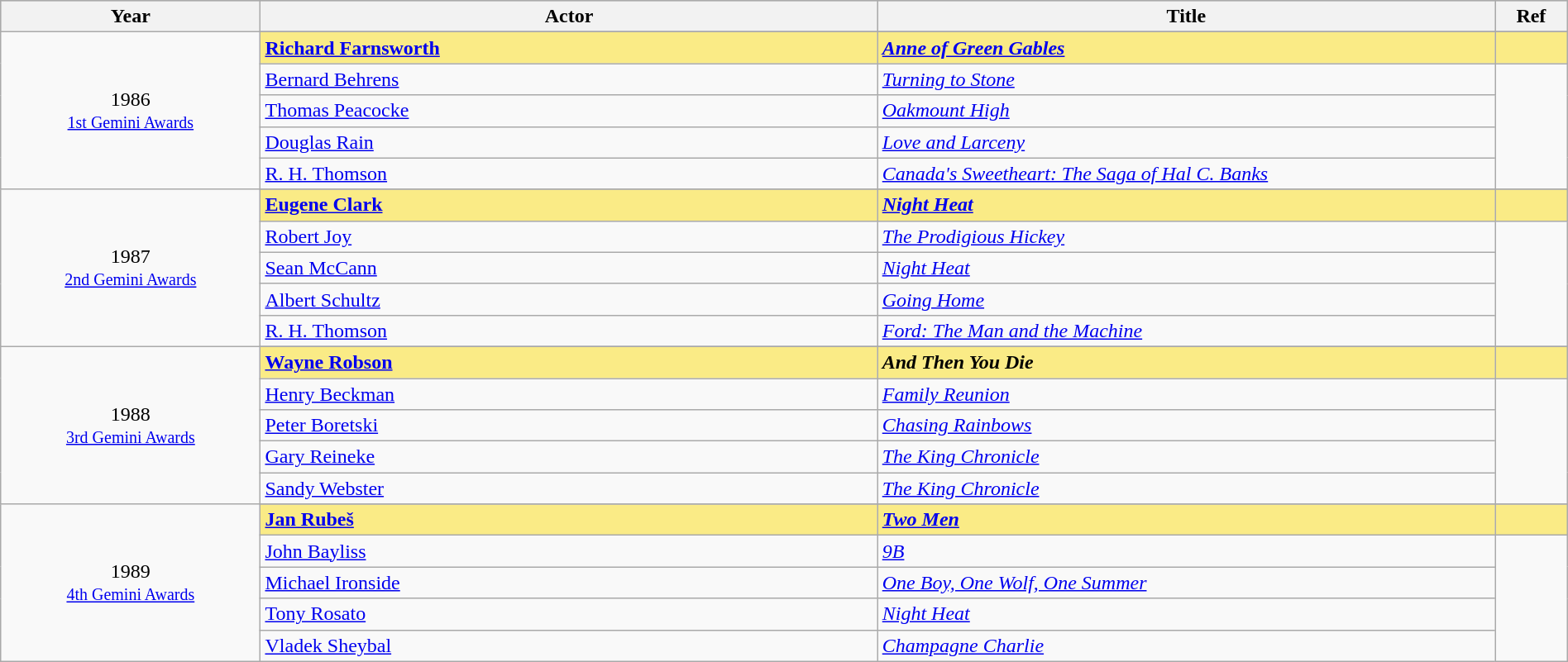<table class="wikitable" style="width:100%;">
<tr style="background:#bebebe;">
<th style="width:8%;">Year</th>
<th style="width:19%;">Actor</th>
<th style="width:19%;">Title</th>
<th style="width:2%;">Ref</th>
</tr>
<tr>
<td rowspan="6" align="center">1986 <br> <small><a href='#'>1st Gemini Awards</a></small></td>
</tr>
<tr style="background:#FAEB86;">
<td><strong><a href='#'>Richard Farnsworth</a></strong></td>
<td><strong><em><a href='#'>Anne of Green Gables</a></em></strong></td>
<td></td>
</tr>
<tr>
<td><a href='#'>Bernard Behrens</a></td>
<td><em><a href='#'>Turning to Stone</a></em></td>
<td rowspan=4></td>
</tr>
<tr>
<td><a href='#'>Thomas Peacocke</a></td>
<td><em><a href='#'>Oakmount High</a></em></td>
</tr>
<tr>
<td><a href='#'>Douglas Rain</a></td>
<td><em><a href='#'>Love and Larceny</a></em></td>
</tr>
<tr>
<td><a href='#'>R. H. Thomson</a></td>
<td><em><a href='#'>Canada's Sweetheart: The Saga of Hal C. Banks</a></em></td>
</tr>
<tr>
<td rowspan="6" align="center">1987 <br> <small><a href='#'>2nd Gemini Awards</a></small></td>
</tr>
<tr style="background:#FAEB86;">
<td><strong><a href='#'>Eugene Clark</a></strong></td>
<td><strong><em><a href='#'>Night Heat</a></em></strong></td>
<td></td>
</tr>
<tr>
<td><a href='#'>Robert Joy</a></td>
<td><em><a href='#'>The Prodigious Hickey</a></em></td>
<td rowspan=4></td>
</tr>
<tr>
<td><a href='#'>Sean McCann</a></td>
<td><em><a href='#'>Night Heat</a></em></td>
</tr>
<tr>
<td><a href='#'>Albert Schultz</a></td>
<td><em><a href='#'>Going Home</a></em></td>
</tr>
<tr>
<td><a href='#'>R. H. Thomson</a></td>
<td><em><a href='#'>Ford: The Man and the Machine</a></em></td>
</tr>
<tr>
<td rowspan="6" align="center">1988 <br> <small><a href='#'>3rd Gemini Awards</a></small></td>
</tr>
<tr style="background:#FAEB86;">
<td><strong><a href='#'>Wayne Robson</a></strong></td>
<td><strong><em>And Then You Die</em></strong></td>
<td></td>
</tr>
<tr>
<td><a href='#'>Henry Beckman</a></td>
<td><em><a href='#'>Family Reunion</a></em></td>
<td rowspan=4></td>
</tr>
<tr>
<td><a href='#'>Peter Boretski</a></td>
<td><em><a href='#'>Chasing Rainbows</a></em></td>
</tr>
<tr>
<td><a href='#'>Gary Reineke</a></td>
<td><em><a href='#'>The King Chronicle</a></em></td>
</tr>
<tr>
<td><a href='#'>Sandy Webster</a></td>
<td><em><a href='#'>The King Chronicle</a></em></td>
</tr>
<tr>
<td rowspan="6" align="center">1989 <br> <small><a href='#'>4th Gemini Awards</a></small></td>
</tr>
<tr style="background:#FAEB86;">
<td><strong><a href='#'>Jan Rubeš</a></strong></td>
<td><strong><em><a href='#'>Two Men</a></em></strong></td>
<td></td>
</tr>
<tr>
<td><a href='#'>John Bayliss</a></td>
<td><em><a href='#'>9B</a></em></td>
<td rowspan=4></td>
</tr>
<tr>
<td><a href='#'>Michael Ironside</a></td>
<td><em><a href='#'>One Boy, One Wolf, One Summer</a></em></td>
</tr>
<tr>
<td><a href='#'>Tony Rosato</a></td>
<td><em><a href='#'>Night Heat</a></em></td>
</tr>
<tr>
<td><a href='#'>Vladek Sheybal</a></td>
<td><em><a href='#'>Champagne Charlie</a></em></td>
</tr>
</table>
